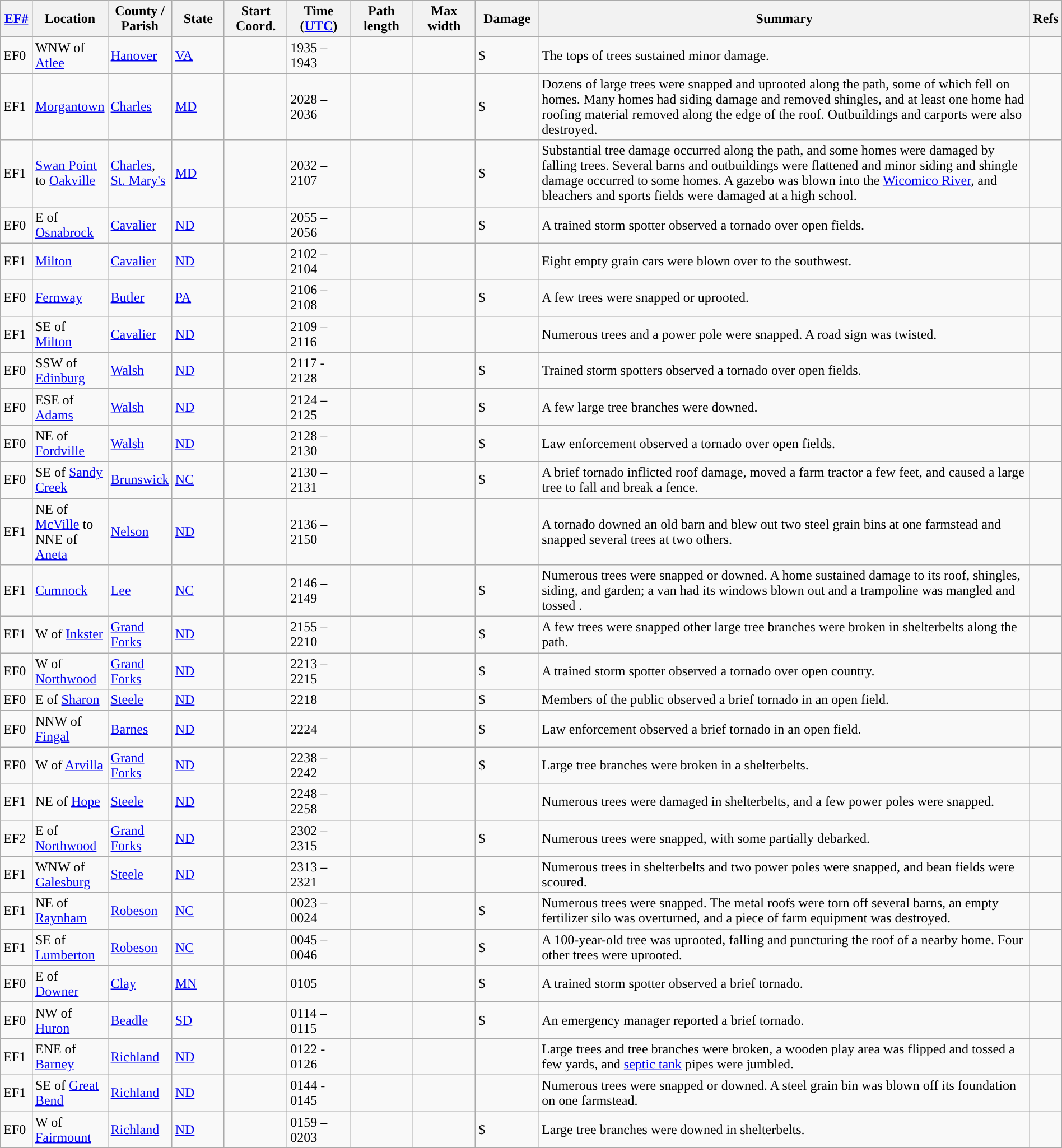<table class="wikitable sortable" style="width:100%;">
<tr>
<th scope="col" width="3%" align="center"><a href='#'>EF#</a></th>
<th scope="col" width="7%" align="center" class="unsortable">Location</th>
<th scope="col" width="6%" align="center" class="unsortable">County / Parish</th>
<th scope="col" width="5%" align="center">State</th>
<th scope="col" width="6%" align="center">Start Coord.</th>
<th scope="col" width="6%" align="center">Time (<a href='#'>UTC</a>)</th>
<th scope="col" width="6%" align="center">Path length</th>
<th scope="col" width="6%" align="center">Max width</th>
<th scope="col" width="6%" align="center">Damage</th>
<th scope="col" width="48%" class="unsortable" align="center">Summary</th>
<th scope="col" width="48%" class="unsortable" align="center">Refs</th>
</tr>
<tr>
<td>EF0</td>
<td>WNW of <a href='#'>Atlee</a></td>
<td><a href='#'>Hanover</a></td>
<td><a href='#'>VA</a></td>
<td></td>
<td>1935 – 1943</td>
<td></td>
<td></td>
<td>$</td>
<td>The tops of trees sustained minor damage.</td>
<td></td>
</tr>
<tr>
<td>EF1</td>
<td><a href='#'>Morgantown</a></td>
<td><a href='#'>Charles</a></td>
<td><a href='#'>MD</a></td>
<td></td>
<td>2028 – 2036</td>
<td></td>
<td></td>
<td>$</td>
<td>Dozens of large trees were snapped and uprooted along the path, some of which fell on homes. Many homes had siding damage and removed shingles, and at least one home had roofing material removed along the edge of the roof. Outbuildings and carports were also destroyed.</td>
<td></td>
</tr>
<tr>
<td>EF1</td>
<td><a href='#'>Swan Point</a> to <a href='#'>Oakville</a></td>
<td><a href='#'>Charles</a>, <a href='#'>St. Mary's</a></td>
<td><a href='#'>MD</a></td>
<td></td>
<td>2032 – 2107</td>
<td></td>
<td></td>
<td>$</td>
<td>Substantial tree damage occurred along the path, and some homes were damaged by falling trees. Several barns and outbuildings were flattened and minor siding and shingle damage occurred to some homes. A gazebo was blown into the <a href='#'>Wicomico River</a>, and bleachers and sports fields were damaged at a high school.</td>
<td></td>
</tr>
<tr>
<td>EF0</td>
<td>E of <a href='#'>Osnabrock</a></td>
<td><a href='#'>Cavalier</a></td>
<td><a href='#'>ND</a></td>
<td></td>
<td>2055 – 2056</td>
<td></td>
<td></td>
<td>$</td>
<td>A trained storm spotter observed a tornado over open fields.</td>
<td></td>
</tr>
<tr>
<td>EF1</td>
<td><a href='#'>Milton</a></td>
<td><a href='#'>Cavalier</a></td>
<td><a href='#'>ND</a></td>
<td></td>
<td>2102 – 2104</td>
<td></td>
<td></td>
<td></td>
<td>Eight empty grain cars were blown over to the southwest.</td>
<td></td>
</tr>
<tr>
<td>EF0</td>
<td><a href='#'>Fernway</a></td>
<td><a href='#'>Butler</a></td>
<td><a href='#'>PA</a></td>
<td></td>
<td>2106 – 2108</td>
<td></td>
<td></td>
<td>$</td>
<td>A few trees were snapped or uprooted.</td>
<td></td>
</tr>
<tr>
<td>EF1</td>
<td>SE of <a href='#'>Milton</a></td>
<td><a href='#'>Cavalier</a></td>
<td><a href='#'>ND</a></td>
<td></td>
<td>2109 – 2116</td>
<td></td>
<td></td>
<td></td>
<td>Numerous trees and a power pole were snapped. A road sign was twisted.</td>
<td></td>
</tr>
<tr>
<td>EF0</td>
<td>SSW of <a href='#'>Edinburg</a></td>
<td><a href='#'>Walsh</a></td>
<td><a href='#'>ND</a></td>
<td></td>
<td>2117 - 2128</td>
<td></td>
<td></td>
<td>$</td>
<td>Trained storm spotters observed a tornado over open fields.</td>
<td></td>
</tr>
<tr>
<td>EF0</td>
<td>ESE of <a href='#'>Adams</a></td>
<td><a href='#'>Walsh</a></td>
<td><a href='#'>ND</a></td>
<td></td>
<td>2124 – 2125</td>
<td></td>
<td></td>
<td>$</td>
<td>A few large tree branches were downed.</td>
<td></td>
</tr>
<tr>
<td>EF0</td>
<td>NE of <a href='#'>Fordville</a></td>
<td><a href='#'>Walsh</a></td>
<td><a href='#'>ND</a></td>
<td></td>
<td>2128 – 2130</td>
<td></td>
<td></td>
<td>$</td>
<td>Law enforcement observed a tornado over open fields.</td>
<td></td>
</tr>
<tr>
<td>EF0</td>
<td>SE of <a href='#'>Sandy Creek</a></td>
<td><a href='#'>Brunswick</a></td>
<td><a href='#'>NC</a></td>
<td></td>
<td>2130 – 2131</td>
<td></td>
<td></td>
<td>$</td>
<td>A brief tornado inflicted roof damage, moved a farm tractor a few feet, and caused a large tree to fall and break a fence.</td>
<td></td>
</tr>
<tr>
<td>EF1</td>
<td>NE of <a href='#'>McVille</a> to NNE of <a href='#'>Aneta</a></td>
<td><a href='#'>Nelson</a></td>
<td><a href='#'>ND</a></td>
<td></td>
<td>2136 – 2150</td>
<td></td>
<td></td>
<td></td>
<td>A tornado downed an old barn and blew out two steel grain bins at one farmstead and snapped several trees at two others.</td>
<td></td>
</tr>
<tr>
<td>EF1</td>
<td><a href='#'>Cumnock</a></td>
<td><a href='#'>Lee</a></td>
<td><a href='#'>NC</a></td>
<td></td>
<td>2146 – 2149</td>
<td></td>
<td></td>
<td>$</td>
<td>Numerous trees were snapped or downed. A home sustained damage to its roof, shingles, siding, and garden; a van had its windows blown out and a trampoline was mangled and tossed .</td>
<td></td>
</tr>
<tr>
<td>EF1</td>
<td>W of <a href='#'>Inkster</a></td>
<td><a href='#'>Grand Forks</a></td>
<td><a href='#'>ND</a></td>
<td></td>
<td>2155 – 2210</td>
<td></td>
<td></td>
<td>$</td>
<td>A few trees were snapped other large tree branches were broken in shelterbelts along the path.</td>
<td></td>
</tr>
<tr>
<td>EF0</td>
<td>W of <a href='#'>Northwood</a></td>
<td><a href='#'>Grand Forks</a></td>
<td><a href='#'>ND</a></td>
<td></td>
<td>2213 – 2215</td>
<td></td>
<td></td>
<td>$</td>
<td>A trained storm spotter observed a tornado over open country.</td>
<td></td>
</tr>
<tr>
<td>EF0</td>
<td>E of <a href='#'>Sharon</a></td>
<td><a href='#'>Steele</a></td>
<td><a href='#'>ND</a></td>
<td></td>
<td>2218</td>
<td></td>
<td></td>
<td>$</td>
<td>Members of the public observed a brief tornado in an open field.</td>
<td></td>
</tr>
<tr>
<td>EF0</td>
<td>NNW of <a href='#'>Fingal</a></td>
<td><a href='#'>Barnes</a></td>
<td><a href='#'>ND</a></td>
<td></td>
<td>2224</td>
<td></td>
<td></td>
<td>$</td>
<td>Law enforcement observed a brief tornado in an open field.</td>
<td></td>
</tr>
<tr>
<td>EF0</td>
<td>W of <a href='#'>Arvilla</a></td>
<td><a href='#'>Grand Forks</a></td>
<td><a href='#'>ND</a></td>
<td></td>
<td>2238 – 2242</td>
<td></td>
<td></td>
<td>$</td>
<td>Large tree branches were broken in a shelterbelts.</td>
<td></td>
</tr>
<tr>
<td>EF1</td>
<td>NE of <a href='#'>Hope</a></td>
<td><a href='#'>Steele</a></td>
<td><a href='#'>ND</a></td>
<td></td>
<td>2248 – 2258</td>
<td></td>
<td></td>
<td></td>
<td>Numerous trees were damaged in shelterbelts, and a few power poles were snapped.</td>
<td></td>
</tr>
<tr>
<td>EF2</td>
<td>E of <a href='#'>Northwood</a></td>
<td><a href='#'>Grand Forks</a></td>
<td><a href='#'>ND</a></td>
<td></td>
<td>2302 – 2315</td>
<td></td>
<td></td>
<td>$</td>
<td>Numerous trees were snapped, with some partially debarked.</td>
<td></td>
</tr>
<tr>
<td>EF1</td>
<td>WNW of <a href='#'>Galesburg</a></td>
<td><a href='#'>Steele</a></td>
<td><a href='#'>ND</a></td>
<td></td>
<td>2313 – 2321</td>
<td></td>
<td></td>
<td></td>
<td>Numerous trees in shelterbelts and two power poles were snapped, and bean fields were scoured.</td>
<td></td>
</tr>
<tr>
<td>EF1</td>
<td>NE of <a href='#'>Raynham</a></td>
<td><a href='#'>Robeson</a></td>
<td><a href='#'>NC</a></td>
<td></td>
<td>0023 – 0024</td>
<td></td>
<td></td>
<td>$</td>
<td>Numerous trees were snapped. The metal roofs were torn off several barns, an empty fertilizer silo was overturned, and a piece of farm equipment was destroyed.</td>
<td></td>
</tr>
<tr>
<td>EF1</td>
<td>SE of <a href='#'>Lumberton</a></td>
<td><a href='#'>Robeson</a></td>
<td><a href='#'>NC</a></td>
<td></td>
<td>0045 – 0046</td>
<td></td>
<td></td>
<td>$</td>
<td>A 100-year-old tree was uprooted, falling and puncturing the roof of a nearby home. Four other trees were uprooted.</td>
<td></td>
</tr>
<tr>
<td>EF0</td>
<td>E of <a href='#'>Downer</a></td>
<td><a href='#'>Clay</a></td>
<td><a href='#'>MN</a></td>
<td></td>
<td>0105</td>
<td></td>
<td></td>
<td>$</td>
<td>A trained storm spotter observed a brief tornado.</td>
<td></td>
</tr>
<tr>
<td>EF0</td>
<td>NW of <a href='#'>Huron</a></td>
<td><a href='#'>Beadle</a></td>
<td><a href='#'>SD</a></td>
<td></td>
<td>0114 – 0115</td>
<td></td>
<td></td>
<td>$</td>
<td>An emergency manager reported a brief tornado.</td>
<td></td>
</tr>
<tr>
<td>EF1</td>
<td>ENE of <a href='#'>Barney</a></td>
<td><a href='#'>Richland</a></td>
<td><a href='#'>ND</a></td>
<td></td>
<td>0122 - 0126</td>
<td></td>
<td></td>
<td></td>
<td>Large trees and tree branches were broken, a wooden play area was flipped and tossed a few yards, and <a href='#'>septic tank</a> pipes were jumbled.</td>
<td></td>
</tr>
<tr>
<td>EF1</td>
<td>SE of <a href='#'>Great Bend</a></td>
<td><a href='#'>Richland</a></td>
<td><a href='#'>ND</a></td>
<td></td>
<td>0144 - 0145</td>
<td></td>
<td></td>
<td></td>
<td>Numerous trees were snapped or downed. A steel grain bin was blown off its foundation on one farmstead.</td>
<td></td>
</tr>
<tr>
<td>EF0</td>
<td>W of <a href='#'>Fairmount</a></td>
<td><a href='#'>Richland</a></td>
<td><a href='#'>ND</a></td>
<td></td>
<td>0159 – 0203</td>
<td></td>
<td></td>
<td>$</td>
<td>Large tree branches were downed in shelterbelts.</td>
<td></td>
</tr>
<tr>
</tr>
</table>
